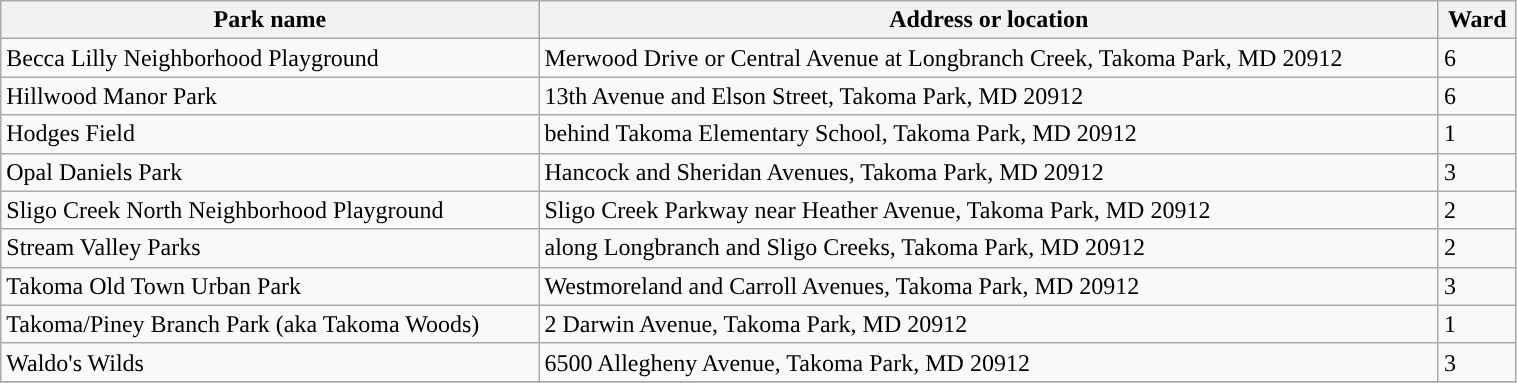<table class="wikitable" style="width: 80%;">
<tr>
<th>Park name</th>
<th>Address or location</th>
<th>Ward</th>
</tr>
<tr>
<td>Becca Lilly Neighborhood Playground</td>
<td>Merwood Drive or Central Avenue at Longbranch Creek, Takoma Park, MD 20912</td>
<td>6</td>
</tr>
<tr>
<td>Hillwood Manor Park</td>
<td>13th Avenue and Elson Street, Takoma Park, MD 20912</td>
<td>6</td>
</tr>
<tr>
<td>Hodges Field</td>
<td>behind Takoma Elementary School, Takoma Park, MD 20912</td>
<td>1</td>
</tr>
<tr>
<td>Opal Daniels Park</td>
<td>Hancock and Sheridan Avenues, Takoma Park, MD 20912</td>
<td>3</td>
</tr>
<tr>
<td>Sligo Creek North Neighborhood Playground</td>
<td>Sligo Creek Parkway near Heather Avenue, Takoma Park, MD 20912</td>
<td>2</td>
</tr>
<tr>
<td>Stream Valley Parks</td>
<td>along Longbranch and Sligo Creeks, Takoma Park, MD 20912</td>
<td>2</td>
</tr>
<tr>
<td>Takoma Old Town Urban Park</td>
<td>Westmoreland and Carroll Avenues, Takoma Park, MD 20912</td>
<td>3</td>
</tr>
<tr>
<td>Takoma/Piney Branch Park (aka Takoma Woods)</td>
<td>2 Darwin Avenue, Takoma Park, MD 20912</td>
<td>1</td>
</tr>
<tr>
<td>Waldo's Wilds</td>
<td>6500 Allegheny Avenue, Takoma Park, MD 20912</td>
<td>3</td>
</tr>
<tr>
</tr>
</table>
